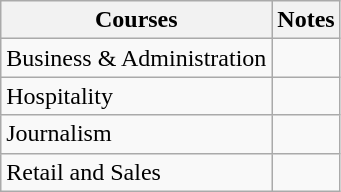<table class="wikitable sortable">
<tr>
<th>Courses</th>
<th>Notes</th>
</tr>
<tr>
<td>Business & Administration</td>
<td></td>
</tr>
<tr>
<td>Hospitality</td>
<td></td>
</tr>
<tr>
<td>Journalism</td>
<td></td>
</tr>
<tr>
<td>Retail and Sales</td>
<td></td>
</tr>
</table>
